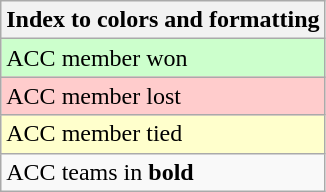<table class="wikitable">
<tr>
<th>Index to colors and formatting</th>
</tr>
<tr style="background:#cfc;">
<td>ACC member won</td>
</tr>
<tr style="background:#fcc;">
<td>ACC member lost</td>
</tr>
<tr style="background:#ffc;">
<td>ACC member tied</td>
</tr>
<tr>
<td>ACC teams in <strong>bold</strong></td>
</tr>
</table>
